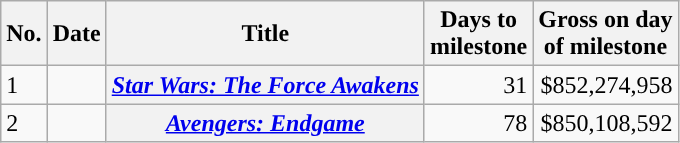<table class="wikitable">
<tr>
<th scope="col">No.</th>
<th scope="col">Date</th>
<th scope="col">Title</th>
<th scope="col">Days to <br>milestone</th>
<th scope="col">Gross on day <br>of milestone</th>
</tr>
<tr>
<td>1</td>
<td></td>
<th scope="row"><em><a href='#'>Star Wars: The Force Awakens</a></em></th>
<td style="text-align:right;">31</td>
<td style="text-align:right;">$852,274,958</td>
</tr>
<tr>
<td>2</td>
<td></td>
<th scope="row"><em><a href='#'>Avengers: Endgame</a></em></th>
<td style="text-align:right;">78</td>
<td style="text-align:right;">$850,108,592</td>
</tr>
</table>
